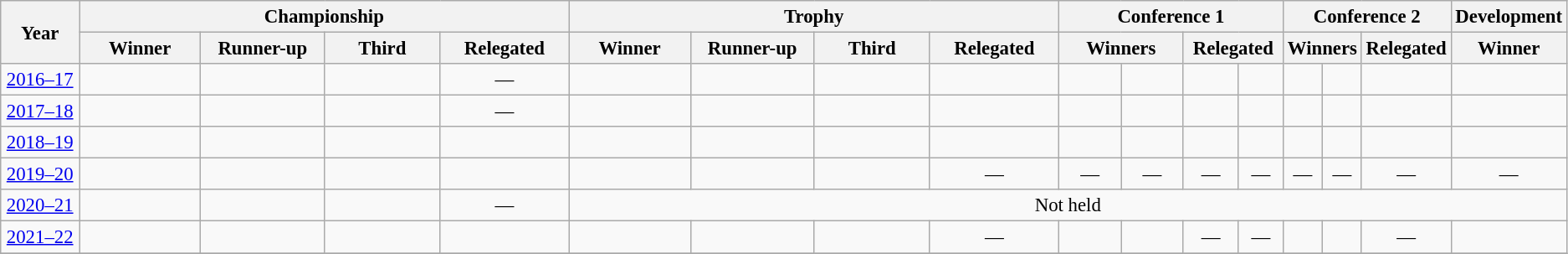<table class="wikitable" style="font-size:95%; text-align: center;">
<tr>
<th rowspan=2 width=6%>Year</th>
<th colspan=4>Championship</th>
<th colspan=4>Trophy</th>
<th colspan=4>Conference 1</th>
<th colspan=3>Conference 2</th>
<th>Development</th>
</tr>
<tr>
<th width=10%>Winner</th>
<th width=10%>Runner-up</th>
<th width=10%>Third</th>
<th width=10%>Relegated</th>
<th width=10%>Winner</th>
<th width=10%>Runner-up</th>
<th width=10%>Third</th>
<th width=10%>Relegated</th>
<th colspan=2 width=10%>Winners</th>
<th colspan=2 width=10%>Relegated</th>
<th colspan=2 width=10%>Winners</th>
<th width=10%>Relegated</th>
<th width=10%>Winner</th>
</tr>
<tr>
<td><a href='#'>2016–17</a></td>
<td></td>
<td></td>
<td></td>
<td>—</td>
<td></td>
<td></td>
<td></td>
<td></td>
<td></td>
<td></td>
<td></td>
<td></td>
<td></td>
<td></td>
<td></td>
<td></td>
</tr>
<tr>
<td><a href='#'>2017–18</a></td>
<td></td>
<td></td>
<td></td>
<td>—</td>
<td></td>
<td></td>
<td></td>
<td></td>
<td></td>
<td></td>
<td></td>
<td></td>
<td></td>
<td></td>
<td></td>
<td></td>
</tr>
<tr>
<td><a href='#'>2018–19</a></td>
<td></td>
<td></td>
<td></td>
<td></td>
<td></td>
<td></td>
<td></td>
<td></td>
<td></td>
<td></td>
<td></td>
<td></td>
<td></td>
<td></td>
<td></td>
<td></td>
</tr>
<tr>
<td><a href='#'>2019–20</a></td>
<td></td>
<td></td>
<td></td>
<td></td>
<td></td>
<td></td>
<td></td>
<td>—</td>
<td>—</td>
<td>—</td>
<td>—</td>
<td>—</td>
<td>—</td>
<td>—</td>
<td>—</td>
<td>—</td>
</tr>
<tr>
<td><a href='#'>2020–21</a></td>
<td></td>
<td></td>
<td></td>
<td>—</td>
<td colspan=12>Not held</td>
</tr>
<tr>
<td><a href='#'>2021–22</a></td>
<td></td>
<td></td>
<td></td>
<td></td>
<td></td>
<td></td>
<td></td>
<td>—</td>
<td></td>
<td></td>
<td>—</td>
<td>—</td>
<td></td>
<td></td>
<td>—</td>
<td></td>
</tr>
<tr>
</tr>
</table>
